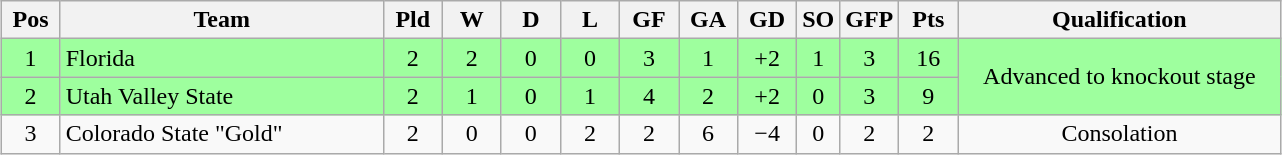<table class="wikitable" style="text-align:center; margin: 1em auto">
<tr>
<th style="width:2em">Pos</th>
<th style="width:13em">Team</th>
<th style="width:2em">Pld</th>
<th style="width:2em">W</th>
<th style="width:2em">D</th>
<th style="width:2em">L</th>
<th style="width:2em">GF</th>
<th style="width:2em">GA</th>
<th style="width:2em">GD</th>
<th>SO</th>
<th>GFP</th>
<th style="width:2em">Pts</th>
<th style="width:13em">Qualification</th>
</tr>
<tr bgcolor="#9eff9e">
<td>1</td>
<td style="text-align:left">Florida</td>
<td>2</td>
<td>2</td>
<td>0</td>
<td>0</td>
<td>3</td>
<td>1</td>
<td>+2</td>
<td>1</td>
<td>3</td>
<td>16</td>
<td rowspan="2">Advanced to knockout stage</td>
</tr>
<tr bgcolor="#9eff9e">
<td>2</td>
<td style="text-align:left">Utah Valley State</td>
<td>2</td>
<td>1</td>
<td>0</td>
<td>1</td>
<td>4</td>
<td>2</td>
<td>+2</td>
<td>0</td>
<td>3</td>
<td>9</td>
</tr>
<tr>
<td>3</td>
<td style="text-align:left">Colorado State "Gold"</td>
<td>2</td>
<td>0</td>
<td>0</td>
<td>2</td>
<td>2</td>
<td>6</td>
<td>−4</td>
<td>0</td>
<td>2</td>
<td>2</td>
<td>Consolation</td>
</tr>
</table>
